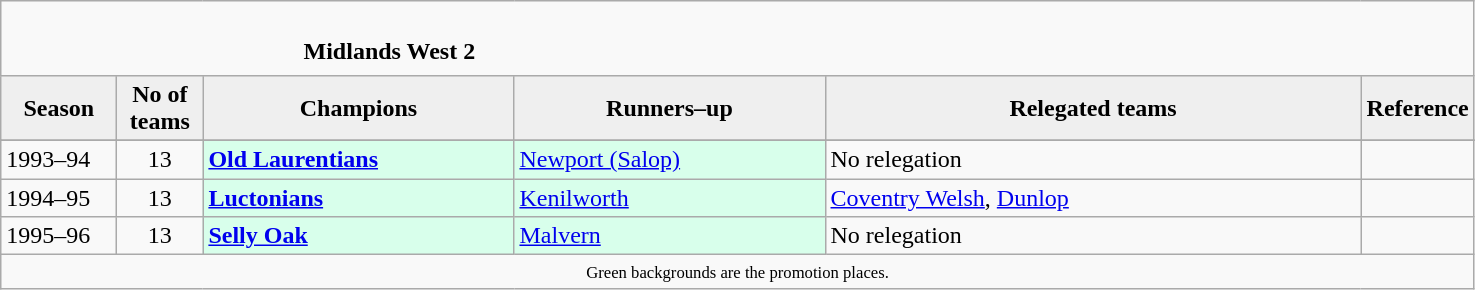<table class="wikitable" style="text-align: left;">
<tr>
<td colspan="11" cellpadding="0" cellspacing="0"><br><table border="0" style="width:100%;" cellpadding="0" cellspacing="0">
<tr>
<td style="width:20%; border:0;"></td>
<td style="border:0;"><strong>Midlands West 2</strong></td>
<td style="width:20%; border:0;"></td>
</tr>
</table>
</td>
</tr>
<tr>
<th style="background:#efefef; width:70px;">Season</th>
<th style="background:#efefef; width:50px;">No of teams</th>
<th style="background:#efefef; width:200px;">Champions</th>
<th style="background:#efefef; width:200px;">Runners–up</th>
<th style="background:#efefef; width:350px;">Relegated teams</th>
<th style="background:#efefef; width:50px;">Reference</th>
</tr>
<tr align=left>
</tr>
<tr>
<td>1993–94</td>
<td style="text-align: center;">13</td>
<td style="background:#d8ffeb;"><strong><a href='#'>Old Laurentians</a></strong></td>
<td style="background:#d8ffeb;"><a href='#'>Newport (Salop)</a></td>
<td>No relegation</td>
<td></td>
</tr>
<tr>
<td>1994–95</td>
<td style="text-align: center;">13</td>
<td style="background:#d8ffeb;"><strong><a href='#'>Luctonians</a></strong></td>
<td style="background:#d8ffeb;"><a href='#'>Kenilworth</a></td>
<td><a href='#'>Coventry Welsh</a>, <a href='#'>Dunlop</a></td>
<td></td>
</tr>
<tr>
<td>1995–96</td>
<td style="text-align: center;">13</td>
<td style="background:#d8ffeb;"><strong><a href='#'>Selly Oak</a></strong></td>
<td style="background:#d8ffeb;"><a href='#'>Malvern</a></td>
<td>No relegation</td>
<td></td>
</tr>
<tr>
<td colspan="15"  style="border:0; font-size:smaller; text-align:center;"><small><span>Green backgrounds</span> are the promotion places.</small></td>
</tr>
</table>
